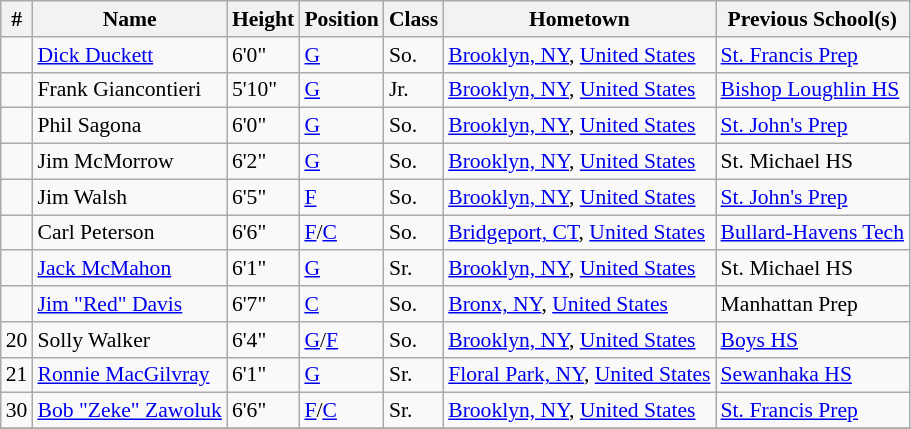<table class="wikitable" style="font-size: 90%">
<tr>
<th>#</th>
<th>Name</th>
<th>Height</th>
<th>Position</th>
<th>Class</th>
<th>Hometown</th>
<th>Previous School(s)</th>
</tr>
<tr>
<td></td>
<td><a href='#'>Dick Duckett</a></td>
<td>6'0"</td>
<td><a href='#'>G</a></td>
<td>So.</td>
<td><a href='#'>Brooklyn, NY</a>, <a href='#'>United States</a></td>
<td><a href='#'>St. Francis Prep</a></td>
</tr>
<tr>
<td></td>
<td>Frank Giancontieri</td>
<td>5'10"</td>
<td><a href='#'>G</a></td>
<td>Jr.</td>
<td><a href='#'>Brooklyn, NY</a>, <a href='#'>United States</a></td>
<td><a href='#'>Bishop Loughlin HS</a></td>
</tr>
<tr>
<td></td>
<td>Phil Sagona</td>
<td>6'0"</td>
<td><a href='#'>G</a></td>
<td>So.</td>
<td><a href='#'>Brooklyn, NY</a>, <a href='#'>United States</a></td>
<td><a href='#'>St. John's Prep</a></td>
</tr>
<tr>
<td></td>
<td>Jim McMorrow</td>
<td>6'2"</td>
<td><a href='#'>G</a></td>
<td>So.</td>
<td><a href='#'>Brooklyn, NY</a>, <a href='#'>United States</a></td>
<td>St. Michael HS</td>
</tr>
<tr>
<td></td>
<td>Jim Walsh</td>
<td>6'5"</td>
<td><a href='#'>F</a></td>
<td>So.</td>
<td><a href='#'>Brooklyn, NY</a>, <a href='#'>United States</a></td>
<td><a href='#'>St. John's Prep</a></td>
</tr>
<tr>
<td></td>
<td>Carl Peterson</td>
<td>6'6"</td>
<td><a href='#'>F</a>/<a href='#'>C</a></td>
<td>So.</td>
<td><a href='#'>Bridgeport, CT</a>, <a href='#'>United States</a></td>
<td><a href='#'>Bullard-Havens Tech</a></td>
</tr>
<tr>
<td></td>
<td><a href='#'>Jack McMahon</a></td>
<td>6'1"</td>
<td><a href='#'>G</a></td>
<td>Sr.</td>
<td><a href='#'>Brooklyn, NY</a>, <a href='#'>United States</a></td>
<td>St. Michael HS</td>
</tr>
<tr>
<td></td>
<td><a href='#'>Jim "Red" Davis</a></td>
<td>6'7"</td>
<td><a href='#'>C</a></td>
<td>So.</td>
<td><a href='#'>Bronx, NY</a>, <a href='#'>United States</a></td>
<td>Manhattan Prep</td>
</tr>
<tr>
<td>20</td>
<td>Solly Walker</td>
<td>6'4"</td>
<td><a href='#'>G</a>/<a href='#'>F</a></td>
<td>So.</td>
<td><a href='#'>Brooklyn, NY</a>, <a href='#'>United States</a></td>
<td><a href='#'>Boys HS</a></td>
</tr>
<tr>
<td>21</td>
<td><a href='#'>Ronnie MacGilvray</a></td>
<td>6'1"</td>
<td><a href='#'>G</a></td>
<td>Sr.</td>
<td><a href='#'>Floral Park, NY</a>, <a href='#'>United States</a></td>
<td><a href='#'>Sewanhaka HS</a></td>
</tr>
<tr>
<td>30</td>
<td><a href='#'>Bob "Zeke" Zawoluk</a></td>
<td>6'6"</td>
<td><a href='#'>F</a>/<a href='#'>C</a></td>
<td>Sr.</td>
<td><a href='#'>Brooklyn, NY</a>, <a href='#'>United States</a></td>
<td><a href='#'>St. Francis Prep</a></td>
</tr>
<tr>
</tr>
</table>
